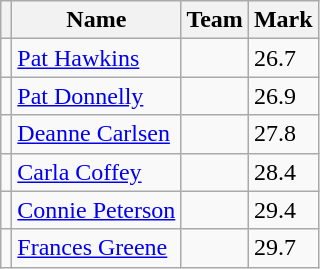<table class=wikitable>
<tr>
<th></th>
<th>Name</th>
<th>Team</th>
<th>Mark</th>
</tr>
<tr>
<td></td>
<td><a href='#'>Pat Hawkins</a></td>
<td></td>
<td>26.7</td>
</tr>
<tr>
<td></td>
<td><a href='#'>Pat Donnelly</a></td>
<td></td>
<td>26.9</td>
</tr>
<tr>
<td></td>
<td><a href='#'>Deanne Carlsen</a></td>
<td></td>
<td>27.8</td>
</tr>
<tr>
<td></td>
<td><a href='#'>Carla Coffey</a></td>
<td></td>
<td>28.4</td>
</tr>
<tr>
<td></td>
<td><a href='#'>Connie Peterson</a></td>
<td></td>
<td>29.4</td>
</tr>
<tr>
<td></td>
<td><a href='#'>Frances Greene</a></td>
<td></td>
<td>29.7</td>
</tr>
</table>
